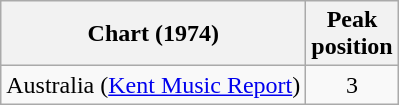<table class="wikitable">
<tr>
<th>Chart (1974)</th>
<th>Peak<br>position</th>
</tr>
<tr>
<td>Australia (<a href='#'>Kent Music Report</a>)</td>
<td style="text-align:center;">3</td>
</tr>
</table>
